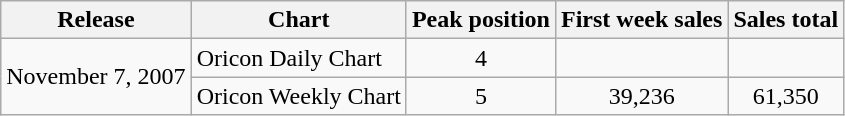<table class="wikitable">
<tr>
<th>Release</th>
<th>Chart</th>
<th>Peak position</th>
<th>First week sales</th>
<th>Sales total</th>
</tr>
<tr>
<td rowspan="2">November 7, 2007</td>
<td>Oricon Daily Chart</td>
<td align="center">4</td>
<td></td>
<td></td>
</tr>
<tr>
<td>Oricon Weekly Chart</td>
<td align="center">5</td>
<td align="center">39,236</td>
<td align="center">61,350</td>
</tr>
</table>
